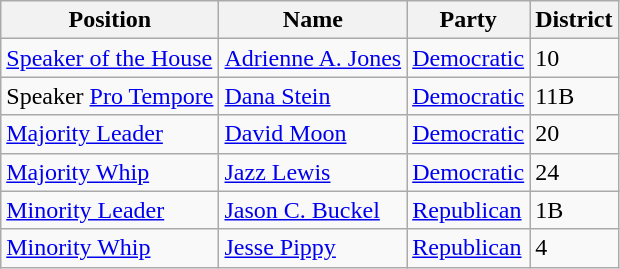<table class="wikitable">
<tr>
<th>Position</th>
<th>Name</th>
<th>Party</th>
<th>District</th>
</tr>
<tr>
<td><a href='#'>Speaker of the House</a></td>
<td> <a href='#'>Adrienne A. Jones</a></td>
<td><a href='#'>Democratic</a></td>
<td>10</td>
</tr>
<tr>
<td>Speaker <a href='#'>Pro Tempore</a></td>
<td> <a href='#'>Dana Stein</a></td>
<td><a href='#'>Democratic</a></td>
<td>11B</td>
</tr>
<tr>
<td><a href='#'>Majority Leader</a></td>
<td> <a href='#'>David Moon</a></td>
<td><a href='#'>Democratic</a></td>
<td>20</td>
</tr>
<tr>
<td><a href='#'>Majority Whip</a></td>
<td> <a href='#'>Jazz Lewis</a></td>
<td><a href='#'>Democratic</a></td>
<td>24</td>
</tr>
<tr>
<td><a href='#'>Minority Leader</a></td>
<td> <a href='#'>Jason C. Buckel</a></td>
<td><a href='#'>Republican</a></td>
<td>1B</td>
</tr>
<tr>
<td><a href='#'>Minority Whip</a></td>
<td> <a href='#'>Jesse Pippy</a></td>
<td><a href='#'>Republican</a></td>
<td>4</td>
</tr>
</table>
